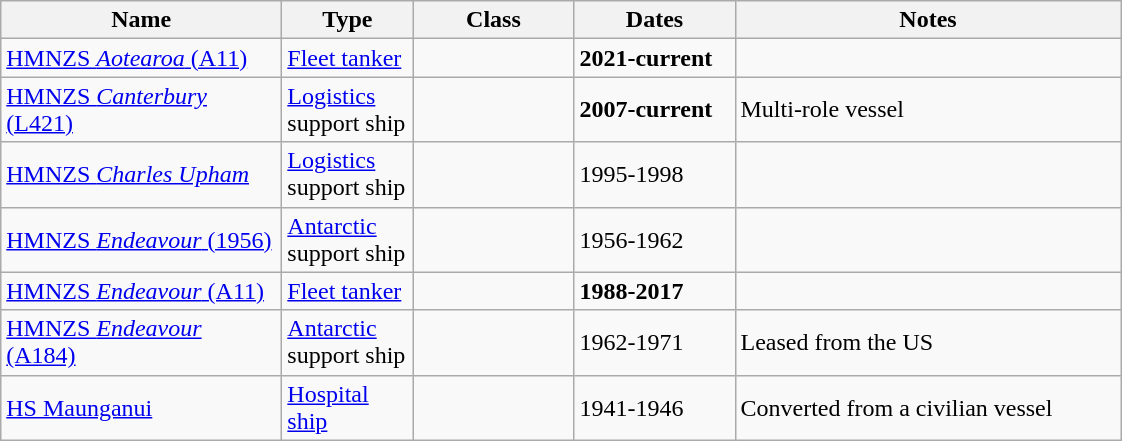<table class="wikitable">
<tr>
<th width="180">Name</th>
<th width="80">Type</th>
<th width="100">Class</th>
<th width="100">Dates</th>
<th width="250">Notes</th>
</tr>
<tr>
<td><a href='#'>HMNZS <em>Aotearoa</em> (A11)</a></td>
<td><a href='#'>Fleet tanker</a></td>
<td> </td>
<td><strong>2021-current</strong></td>
<td></td>
</tr>
<tr>
<td><a href='#'>HMNZS <em>Canterbury</em> (L421)</a></td>
<td><a href='#'>Logistics</a> support ship</td>
<td> </td>
<td><strong>2007-current</strong></td>
<td>Multi-role vessel</td>
</tr>
<tr>
<td><a href='#'>HMNZS <em>Charles Upham</em></a></td>
<td><a href='#'>Logistics</a> support ship</td>
<td> </td>
<td>1995-1998</td>
<td></td>
</tr>
<tr>
<td><a href='#'>HMNZS <em>Endeavour</em> (1956)</a></td>
<td><a href='#'>Antarctic</a> support ship</td>
<td> </td>
<td>1956-1962</td>
<td> </td>
</tr>
<tr>
<td><a href='#'>HMNZS <em>Endeavour</em> (A11)</a></td>
<td><a href='#'>Fleet tanker</a></td>
<td> </td>
<td><strong>1988-2017</strong></td>
<td> </td>
</tr>
<tr>
<td><a href='#'>HMNZS <em>Endeavour</em> (A184)</a></td>
<td><a href='#'>Antarctic</a> support ship</td>
<td> </td>
<td>1962-1971</td>
<td>Leased from the US</td>
</tr>
<tr>
<td><a href='#'>HS Maunganui</a></td>
<td><a href='#'>Hospital ship</a></td>
<td></td>
<td>1941-1946</td>
<td>Converted from a civilian vessel</td>
</tr>
</table>
